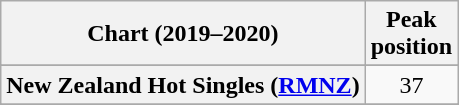<table class="wikitable sortable plainrowheaders" style="text-align:center">
<tr>
<th scope="col">Chart (2019–2020)</th>
<th scope="col">Peak<br>position</th>
</tr>
<tr>
</tr>
<tr>
<th scope="row">New Zealand Hot Singles (<a href='#'>RMNZ</a>)</th>
<td>37</td>
</tr>
<tr>
</tr>
<tr>
</tr>
<tr>
</tr>
<tr>
</tr>
<tr>
</tr>
<tr>
</tr>
</table>
